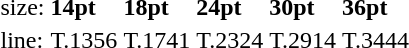<table style="margin-left:40px;">
<tr>
<td>size:</td>
<td><strong>14pt</strong></td>
<td><strong>18pt</strong></td>
<td><strong>24pt</strong></td>
<td><strong>30pt</strong></td>
<td><strong>36pt</strong></td>
</tr>
<tr>
<td>line:</td>
<td>T.1356</td>
<td>T.1741</td>
<td>T.2324</td>
<td>T.2914</td>
<td>T.3444</td>
</tr>
</table>
